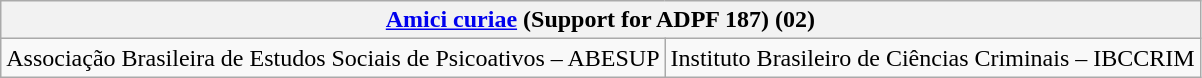<table class="wikitable">
<tr>
<th colspan="10" style="text-align: center;"><a href='#'>Amici curiae</a> (Support for ADPF 187) (02)</th>
</tr>
<tr>
<td align="left">Associação Brasileira de Estudos Sociais de Psicoativos – ABESUP</td>
<td align="left">Instituto Brasileiro de Ciências Criminais – IBCCRIM</td>
</tr>
</table>
